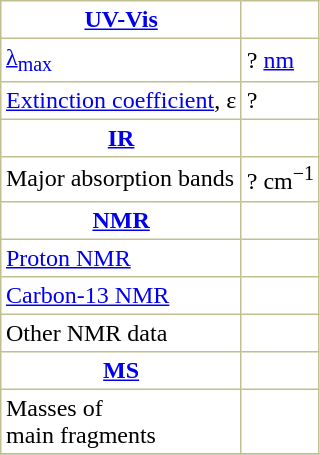<table border="1" cellspacing="0" cellpadding="3" style="margin: 0 0 0 0.5em; background: #FFFFFF; border-collapse: collapse; border-color: #C0C090;">
<tr>
<th><a href='#'>UV-Vis</a></th>
</tr>
<tr>
<td><a href='#'>λ<sub>max</sub></a></td>
<td>? <a href='#'>nm</a></td>
</tr>
<tr>
<td><a href='#'>Extinction coefficient</a>, ε</td>
<td>?</td>
</tr>
<tr>
<th><a href='#'>IR</a></th>
</tr>
<tr>
<td>Major absorption bands</td>
<td>? cm<sup>−1</sup></td>
</tr>
<tr>
<th><a href='#'>NMR</a></th>
</tr>
<tr>
<td><a href='#'>Proton NMR</a> </td>
<td> </td>
</tr>
<tr>
<td><a href='#'>Carbon-13 NMR</a> </td>
<td> </td>
</tr>
<tr>
<td>Other NMR data </td>
<td> </td>
</tr>
<tr>
<th><a href='#'>MS</a></th>
</tr>
<tr>
<td>Masses of <br>main fragments</td>
<td>  </td>
</tr>
<tr>
</tr>
</table>
